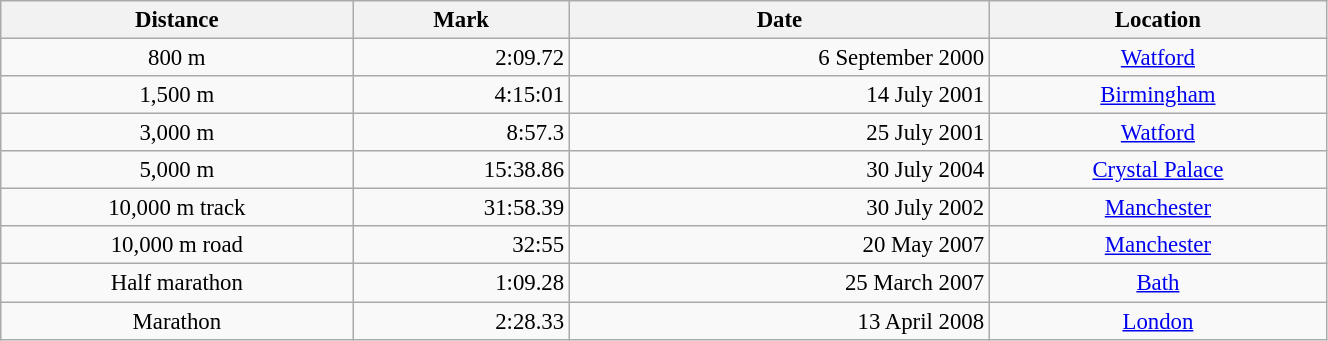<table class="wikitable" style=" text-align:center; font-size:95%;" width="70%">
<tr>
<th>Distance</th>
<th>Mark</th>
<th>Date</th>
<th>Location</th>
</tr>
<tr>
<td>800 m</td>
<td align=right>2:09.72</td>
<td align=right>6 September 2000</td>
<td><a href='#'>Watford</a></td>
</tr>
<tr>
<td>1,500 m</td>
<td align=right>4:15:01</td>
<td align=right>14 July 2001</td>
<td><a href='#'>Birmingham</a></td>
</tr>
<tr>
<td>3,000 m</td>
<td align=right>8:57.3</td>
<td align=right>25 July 2001</td>
<td><a href='#'>Watford</a></td>
</tr>
<tr>
<td>5,000 m</td>
<td align=right>15:38.86</td>
<td align=right>30 July 2004</td>
<td><a href='#'>Crystal Palace</a></td>
</tr>
<tr>
<td>10,000 m track</td>
<td align=right>31:58.39</td>
<td align=right>30 July 2002</td>
<td><a href='#'>Manchester</a></td>
</tr>
<tr>
<td>10,000 m road</td>
<td align=right>32:55</td>
<td align=right>20 May 2007</td>
<td><a href='#'>Manchester</a></td>
</tr>
<tr>
<td>Half marathon</td>
<td align=right>1:09.28</td>
<td align=right>25 March 2007</td>
<td><a href='#'>Bath</a></td>
</tr>
<tr>
<td>Marathon</td>
<td align=right>2:28.33</td>
<td align=right>13 April 2008</td>
<td><a href='#'>London</a></td>
</tr>
</table>
